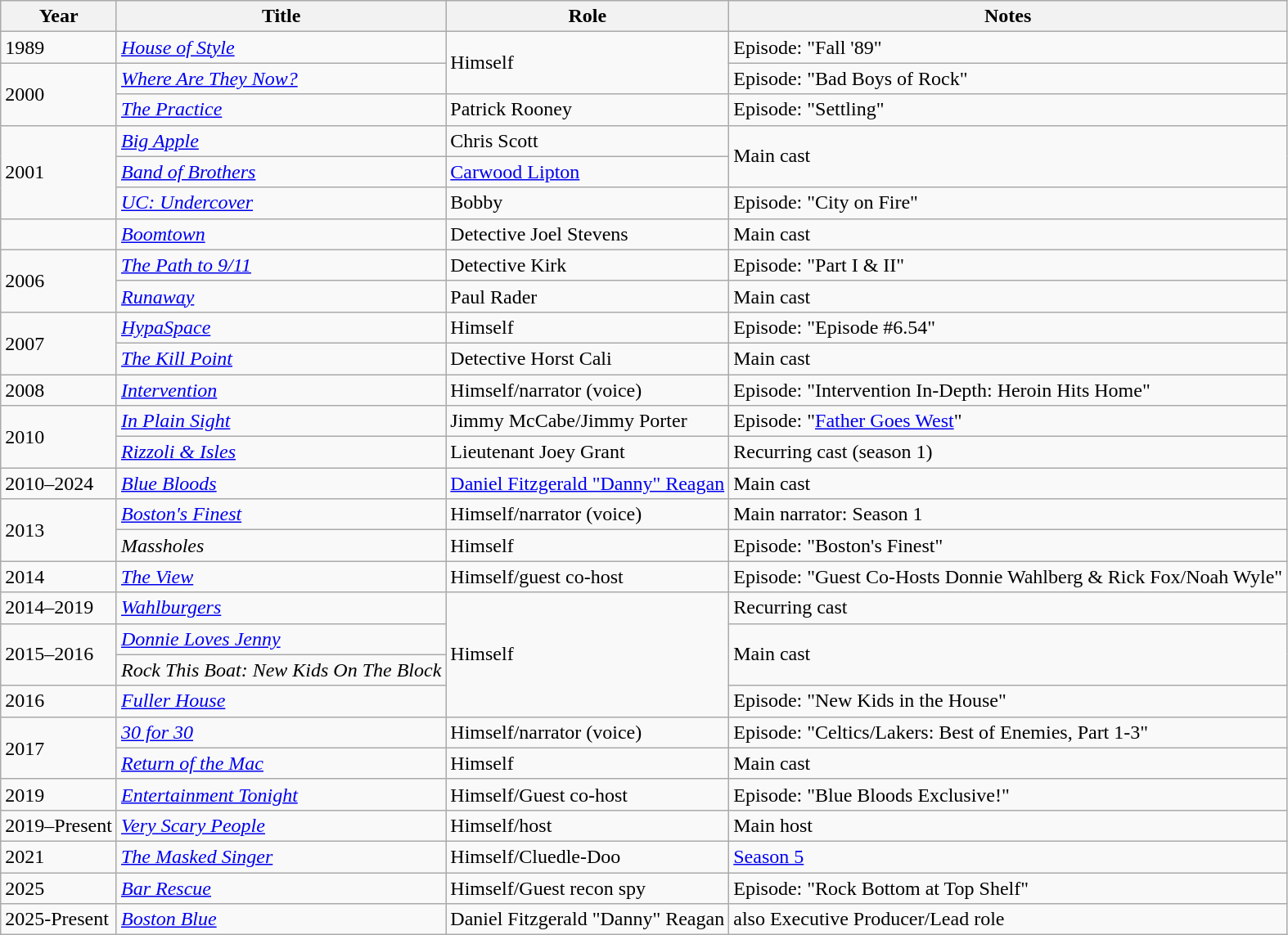<table class="wikitable sortable">
<tr>
<th>Year</th>
<th>Title</th>
<th>Role</th>
<th>Notes</th>
</tr>
<tr>
<td>1989</td>
<td><em><a href='#'>House of Style</a></em></td>
<td rowspan="2">Himself</td>
<td>Episode: "Fall '89"</td>
</tr>
<tr>
<td rowspan=2>2000</td>
<td><em><a href='#'>Where Are They Now?</a></em></td>
<td>Episode: "Bad Boys of Rock"</td>
</tr>
<tr>
<td><em><a href='#'>The Practice</a></em></td>
<td>Patrick Rooney</td>
<td>Episode: "Settling"</td>
</tr>
<tr>
<td rowspan=3>2001</td>
<td><em><a href='#'>Big Apple</a></em></td>
<td>Chris Scott</td>
<td rowspan="2">Main cast</td>
</tr>
<tr>
<td><em><a href='#'>Band of Brothers</a></em></td>
<td><a href='#'>Carwood Lipton</a></td>
</tr>
<tr>
<td><em><a href='#'>UC: Undercover</a></em></td>
<td>Bobby</td>
<td>Episode: "City on Fire"</td>
</tr>
<tr>
<td></td>
<td><em><a href='#'>Boomtown</a></em></td>
<td>Detective Joel Stevens</td>
<td>Main cast</td>
</tr>
<tr>
<td rowspan=2>2006</td>
<td><em><a href='#'>The Path to 9/11</a></em></td>
<td>Detective Kirk</td>
<td>Episode: "Part I & II"</td>
</tr>
<tr>
<td><em><a href='#'>Runaway</a></em></td>
<td>Paul Rader</td>
<td>Main cast</td>
</tr>
<tr>
<td rowspan=2>2007</td>
<td><em><a href='#'>HypaSpace</a></em></td>
<td>Himself</td>
<td>Episode: "Episode #6.54"</td>
</tr>
<tr>
<td><em><a href='#'>The Kill Point</a></em></td>
<td>Detective Horst Cali</td>
<td>Main cast</td>
</tr>
<tr>
<td>2008</td>
<td><em><a href='#'>Intervention</a></em></td>
<td>Himself/narrator (voice)</td>
<td>Episode: "Intervention In-Depth: Heroin Hits Home"</td>
</tr>
<tr>
<td rowspan=2>2010</td>
<td><em><a href='#'>In Plain Sight</a></em></td>
<td>Jimmy McCabe/Jimmy Porter</td>
<td>Episode: "<a href='#'>Father Goes West</a>"</td>
</tr>
<tr>
<td><em><a href='#'>Rizzoli & Isles</a></em></td>
<td>Lieutenant Joey Grant</td>
<td>Recurring cast (season 1)</td>
</tr>
<tr>
<td>2010–2024</td>
<td><em><a href='#'>Blue Bloods</a></em></td>
<td><a href='#'>Daniel Fitzgerald "Danny" Reagan</a></td>
<td>Main cast</td>
</tr>
<tr>
<td rowspan=2>2013</td>
<td><em><a href='#'>Boston's Finest</a></em></td>
<td>Himself/narrator (voice)</td>
<td>Main narrator: Season 1</td>
</tr>
<tr>
<td><em>Massholes</em></td>
<td>Himself</td>
<td>Episode: "Boston's Finest"</td>
</tr>
<tr>
<td>2014</td>
<td><em><a href='#'>The View</a></em></td>
<td>Himself/guest co-host</td>
<td>Episode: "Guest Co-Hosts Donnie Wahlberg & Rick Fox/Noah Wyle"</td>
</tr>
<tr>
<td>2014–2019</td>
<td><em><a href='#'>Wahlburgers</a></em></td>
<td rowspan="4">Himself</td>
<td>Recurring cast</td>
</tr>
<tr>
<td rowspan=2>2015–2016</td>
<td><em><a href='#'>Donnie Loves Jenny</a></em></td>
<td rowspan="2">Main cast</td>
</tr>
<tr>
<td><em>Rock This Boat: New Kids On The Block</em></td>
</tr>
<tr>
<td>2016</td>
<td><em><a href='#'>Fuller House</a></em></td>
<td>Episode:  "New Kids in the House"</td>
</tr>
<tr>
<td rowspan=2>2017</td>
<td><em><a href='#'>30 for 30</a></em></td>
<td>Himself/narrator (voice)</td>
<td>Episode:  "Celtics/Lakers: Best of Enemies, Part 1-3"</td>
</tr>
<tr>
<td><em><a href='#'>Return of the Mac</a></em></td>
<td>Himself</td>
<td>Main cast</td>
</tr>
<tr>
<td>2019</td>
<td><em><a href='#'>Entertainment Tonight</a></em></td>
<td>Himself/Guest co-host</td>
<td>Episode: "Blue Bloods Exclusive!"</td>
</tr>
<tr>
<td>2019–Present</td>
<td><em><a href='#'>Very Scary People</a></em></td>
<td>Himself/host</td>
<td>Main host</td>
</tr>
<tr>
<td>2021</td>
<td><em><a href='#'>The Masked Singer</a></em></td>
<td>Himself/Cluedle-Doo</td>
<td><a href='#'>Season 5</a></td>
</tr>
<tr>
<td>2025</td>
<td><em><a href='#'>Bar Rescue</a></em></td>
<td>Himself/Guest recon spy</td>
<td>Episode: "Rock Bottom at Top Shelf"</td>
</tr>
<tr>
<td>2025-Present</td>
<td><em><a href='#'>Boston Blue</a></em></td>
<td Danny Reagan>Daniel Fitzgerald "Danny" Reagan</td>
<td>also Executive Producer/Lead role</td>
</tr>
</table>
